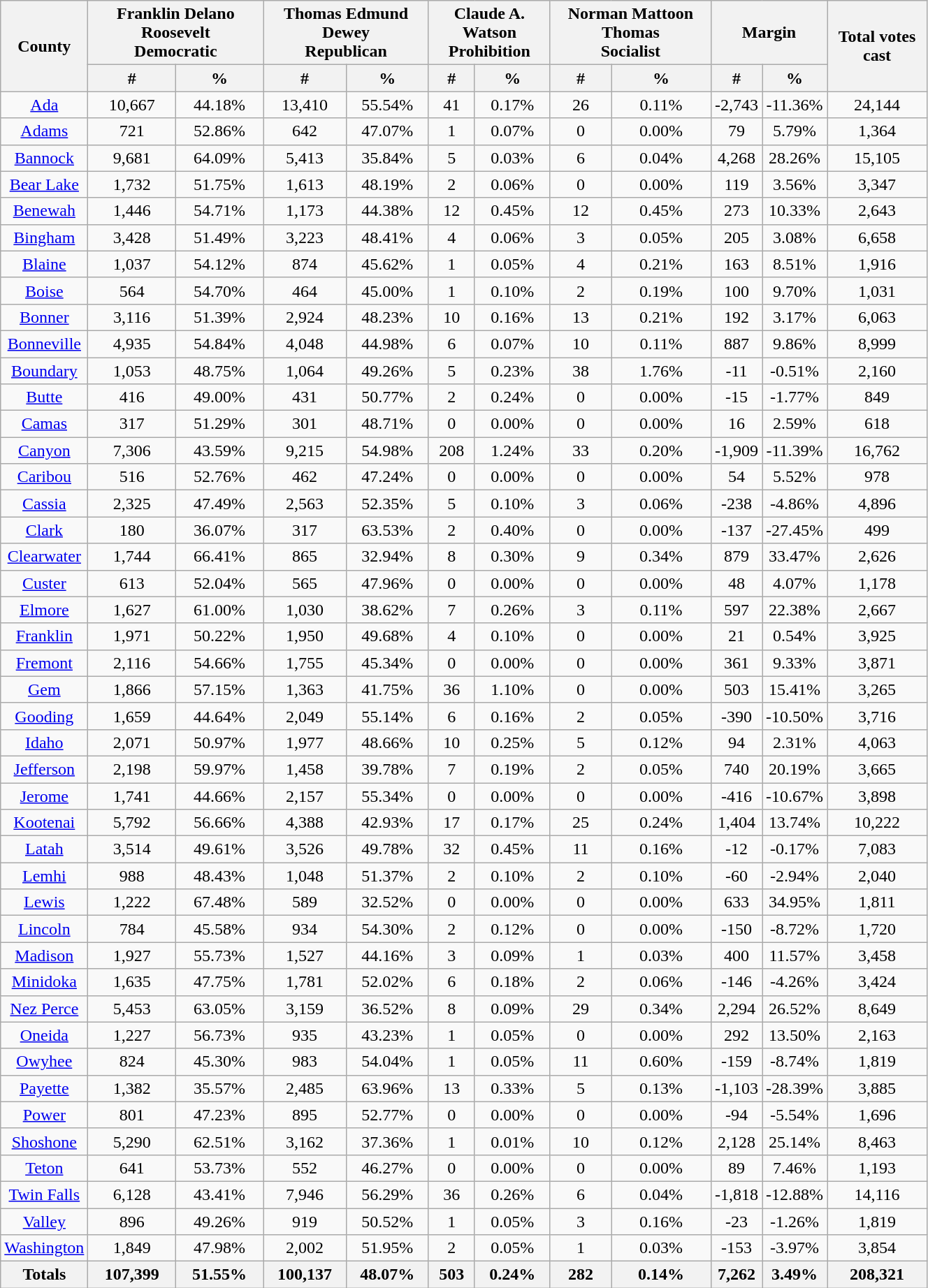<table width="70%"  class="wikitable sortable" style="text-align:center">
<tr>
<th style="text-align:center;" rowspan="2">County</th>
<th style="text-align:center;" colspan="2">Franklin Delano Roosevelt <br>Democratic</th>
<th style="text-align:center;" colspan="2">Thomas Edmund Dewey<br>Republican</th>
<th style="text-align:center;" colspan="2">Claude A. Watson<br>Prohibition</th>
<th style="text-align:center;" colspan="2">Norman Mattoon Thomas<br>Socialist</th>
<th style="text-align:center;" colspan="2">Margin</th>
<th style="text-align:center;" rowspan="2">Total votes cast</th>
</tr>
<tr>
<th style="text-align:center;" data-sort-type="number">#</th>
<th style="text-align:center;" data-sort-type="number">%</th>
<th style="text-align:center;" data-sort-type="number">#</th>
<th style="text-align:center;" data-sort-type="number">%</th>
<th style="text-align:center;" data-sort-type="number">#</th>
<th style="text-align:center;" data-sort-type="number">%</th>
<th style="text-align:center;" data-sort-type="number">#</th>
<th style="text-align:center;" data-sort-type="number">%</th>
<th style="text-align:center;" data-sort-type="number">#</th>
<th style="text-align:center;" data-sort-type="number">%</th>
</tr>
<tr style="text-align:center;">
<td><a href='#'>Ada</a></td>
<td>10,667</td>
<td>44.18%</td>
<td>13,410</td>
<td>55.54%</td>
<td>41</td>
<td>0.17%</td>
<td>26</td>
<td>0.11%</td>
<td>-2,743</td>
<td>-11.36%</td>
<td>24,144</td>
</tr>
<tr style="text-align:center;">
<td><a href='#'>Adams</a></td>
<td>721</td>
<td>52.86%</td>
<td>642</td>
<td>47.07%</td>
<td>1</td>
<td>0.07%</td>
<td>0</td>
<td>0.00%</td>
<td>79</td>
<td>5.79%</td>
<td>1,364</td>
</tr>
<tr style="text-align:center;">
<td><a href='#'>Bannock</a></td>
<td>9,681</td>
<td>64.09%</td>
<td>5,413</td>
<td>35.84%</td>
<td>5</td>
<td>0.03%</td>
<td>6</td>
<td>0.04%</td>
<td>4,268</td>
<td>28.26%</td>
<td>15,105</td>
</tr>
<tr style="text-align:center;">
<td><a href='#'>Bear Lake</a></td>
<td>1,732</td>
<td>51.75%</td>
<td>1,613</td>
<td>48.19%</td>
<td>2</td>
<td>0.06%</td>
<td>0</td>
<td>0.00%</td>
<td>119</td>
<td>3.56%</td>
<td>3,347</td>
</tr>
<tr style="text-align:center;">
<td><a href='#'>Benewah</a></td>
<td>1,446</td>
<td>54.71%</td>
<td>1,173</td>
<td>44.38%</td>
<td>12</td>
<td>0.45%</td>
<td>12</td>
<td>0.45%</td>
<td>273</td>
<td>10.33%</td>
<td>2,643</td>
</tr>
<tr style="text-align:center;">
<td><a href='#'>Bingham</a></td>
<td>3,428</td>
<td>51.49%</td>
<td>3,223</td>
<td>48.41%</td>
<td>4</td>
<td>0.06%</td>
<td>3</td>
<td>0.05%</td>
<td>205</td>
<td>3.08%</td>
<td>6,658</td>
</tr>
<tr style="text-align:center;">
<td><a href='#'>Blaine</a></td>
<td>1,037</td>
<td>54.12%</td>
<td>874</td>
<td>45.62%</td>
<td>1</td>
<td>0.05%</td>
<td>4</td>
<td>0.21%</td>
<td>163</td>
<td>8.51%</td>
<td>1,916</td>
</tr>
<tr style="text-align:center;">
<td><a href='#'>Boise</a></td>
<td>564</td>
<td>54.70%</td>
<td>464</td>
<td>45.00%</td>
<td>1</td>
<td>0.10%</td>
<td>2</td>
<td>0.19%</td>
<td>100</td>
<td>9.70%</td>
<td>1,031</td>
</tr>
<tr style="text-align:center;">
<td><a href='#'>Bonner</a></td>
<td>3,116</td>
<td>51.39%</td>
<td>2,924</td>
<td>48.23%</td>
<td>10</td>
<td>0.16%</td>
<td>13</td>
<td>0.21%</td>
<td>192</td>
<td>3.17%</td>
<td>6,063</td>
</tr>
<tr style="text-align:center;">
<td><a href='#'>Bonneville</a></td>
<td>4,935</td>
<td>54.84%</td>
<td>4,048</td>
<td>44.98%</td>
<td>6</td>
<td>0.07%</td>
<td>10</td>
<td>0.11%</td>
<td>887</td>
<td>9.86%</td>
<td>8,999</td>
</tr>
<tr style="text-align:center;">
<td><a href='#'>Boundary</a></td>
<td>1,053</td>
<td>48.75%</td>
<td>1,064</td>
<td>49.26%</td>
<td>5</td>
<td>0.23%</td>
<td>38</td>
<td>1.76%</td>
<td>-11</td>
<td>-0.51%</td>
<td>2,160</td>
</tr>
<tr style="text-align:center;">
<td><a href='#'>Butte</a></td>
<td>416</td>
<td>49.00%</td>
<td>431</td>
<td>50.77%</td>
<td>2</td>
<td>0.24%</td>
<td>0</td>
<td>0.00%</td>
<td>-15</td>
<td>-1.77%</td>
<td>849</td>
</tr>
<tr style="text-align:center;">
<td><a href='#'>Camas</a></td>
<td>317</td>
<td>51.29%</td>
<td>301</td>
<td>48.71%</td>
<td>0</td>
<td>0.00%</td>
<td>0</td>
<td>0.00%</td>
<td>16</td>
<td>2.59%</td>
<td>618</td>
</tr>
<tr style="text-align:center;">
<td><a href='#'>Canyon</a></td>
<td>7,306</td>
<td>43.59%</td>
<td>9,215</td>
<td>54.98%</td>
<td>208</td>
<td>1.24%</td>
<td>33</td>
<td>0.20%</td>
<td>-1,909</td>
<td>-11.39%</td>
<td>16,762</td>
</tr>
<tr style="text-align:center;">
<td><a href='#'>Caribou</a></td>
<td>516</td>
<td>52.76%</td>
<td>462</td>
<td>47.24%</td>
<td>0</td>
<td>0.00%</td>
<td>0</td>
<td>0.00%</td>
<td>54</td>
<td>5.52%</td>
<td>978</td>
</tr>
<tr style="text-align:center;">
<td><a href='#'>Cassia</a></td>
<td>2,325</td>
<td>47.49%</td>
<td>2,563</td>
<td>52.35%</td>
<td>5</td>
<td>0.10%</td>
<td>3</td>
<td>0.06%</td>
<td>-238</td>
<td>-4.86%</td>
<td>4,896</td>
</tr>
<tr style="text-align:center;">
<td><a href='#'>Clark</a></td>
<td>180</td>
<td>36.07%</td>
<td>317</td>
<td>63.53%</td>
<td>2</td>
<td>0.40%</td>
<td>0</td>
<td>0.00%</td>
<td>-137</td>
<td>-27.45%</td>
<td>499</td>
</tr>
<tr style="text-align:center;">
<td><a href='#'>Clearwater</a></td>
<td>1,744</td>
<td>66.41%</td>
<td>865</td>
<td>32.94%</td>
<td>8</td>
<td>0.30%</td>
<td>9</td>
<td>0.34%</td>
<td>879</td>
<td>33.47%</td>
<td>2,626</td>
</tr>
<tr style="text-align:center;">
<td><a href='#'>Custer</a></td>
<td>613</td>
<td>52.04%</td>
<td>565</td>
<td>47.96%</td>
<td>0</td>
<td>0.00%</td>
<td>0</td>
<td>0.00%</td>
<td>48</td>
<td>4.07%</td>
<td>1,178</td>
</tr>
<tr style="text-align:center;">
<td><a href='#'>Elmore</a></td>
<td>1,627</td>
<td>61.00%</td>
<td>1,030</td>
<td>38.62%</td>
<td>7</td>
<td>0.26%</td>
<td>3</td>
<td>0.11%</td>
<td>597</td>
<td>22.38%</td>
<td>2,667</td>
</tr>
<tr style="text-align:center;">
<td><a href='#'>Franklin</a></td>
<td>1,971</td>
<td>50.22%</td>
<td>1,950</td>
<td>49.68%</td>
<td>4</td>
<td>0.10%</td>
<td>0</td>
<td>0.00%</td>
<td>21</td>
<td>0.54%</td>
<td>3,925</td>
</tr>
<tr style="text-align:center;">
<td><a href='#'>Fremont</a></td>
<td>2,116</td>
<td>54.66%</td>
<td>1,755</td>
<td>45.34%</td>
<td>0</td>
<td>0.00%</td>
<td>0</td>
<td>0.00%</td>
<td>361</td>
<td>9.33%</td>
<td>3,871</td>
</tr>
<tr style="text-align:center;">
<td><a href='#'>Gem</a></td>
<td>1,866</td>
<td>57.15%</td>
<td>1,363</td>
<td>41.75%</td>
<td>36</td>
<td>1.10%</td>
<td>0</td>
<td>0.00%</td>
<td>503</td>
<td>15.41%</td>
<td>3,265</td>
</tr>
<tr style="text-align:center;">
<td><a href='#'>Gooding</a></td>
<td>1,659</td>
<td>44.64%</td>
<td>2,049</td>
<td>55.14%</td>
<td>6</td>
<td>0.16%</td>
<td>2</td>
<td>0.05%</td>
<td>-390</td>
<td>-10.50%</td>
<td>3,716</td>
</tr>
<tr style="text-align:center;">
<td><a href='#'>Idaho</a></td>
<td>2,071</td>
<td>50.97%</td>
<td>1,977</td>
<td>48.66%</td>
<td>10</td>
<td>0.25%</td>
<td>5</td>
<td>0.12%</td>
<td>94</td>
<td>2.31%</td>
<td>4,063</td>
</tr>
<tr style="text-align:center;">
<td><a href='#'>Jefferson</a></td>
<td>2,198</td>
<td>59.97%</td>
<td>1,458</td>
<td>39.78%</td>
<td>7</td>
<td>0.19%</td>
<td>2</td>
<td>0.05%</td>
<td>740</td>
<td>20.19%</td>
<td>3,665</td>
</tr>
<tr style="text-align:center;">
<td><a href='#'>Jerome</a></td>
<td>1,741</td>
<td>44.66%</td>
<td>2,157</td>
<td>55.34%</td>
<td>0</td>
<td>0.00%</td>
<td>0</td>
<td>0.00%</td>
<td>-416</td>
<td>-10.67%</td>
<td>3,898</td>
</tr>
<tr style="text-align:center;">
<td><a href='#'>Kootenai</a></td>
<td>5,792</td>
<td>56.66%</td>
<td>4,388</td>
<td>42.93%</td>
<td>17</td>
<td>0.17%</td>
<td>25</td>
<td>0.24%</td>
<td>1,404</td>
<td>13.74%</td>
<td>10,222</td>
</tr>
<tr style="text-align:center;">
<td><a href='#'>Latah</a></td>
<td>3,514</td>
<td>49.61%</td>
<td>3,526</td>
<td>49.78%</td>
<td>32</td>
<td>0.45%</td>
<td>11</td>
<td>0.16%</td>
<td>-12</td>
<td>-0.17%</td>
<td>7,083</td>
</tr>
<tr style="text-align:center;">
<td><a href='#'>Lemhi</a></td>
<td>988</td>
<td>48.43%</td>
<td>1,048</td>
<td>51.37%</td>
<td>2</td>
<td>0.10%</td>
<td>2</td>
<td>0.10%</td>
<td>-60</td>
<td>-2.94%</td>
<td>2,040</td>
</tr>
<tr style="text-align:center;">
<td><a href='#'>Lewis</a></td>
<td>1,222</td>
<td>67.48%</td>
<td>589</td>
<td>32.52%</td>
<td>0</td>
<td>0.00%</td>
<td>0</td>
<td>0.00%</td>
<td>633</td>
<td>34.95%</td>
<td>1,811</td>
</tr>
<tr style="text-align:center;">
<td><a href='#'>Lincoln</a></td>
<td>784</td>
<td>45.58%</td>
<td>934</td>
<td>54.30%</td>
<td>2</td>
<td>0.12%</td>
<td>0</td>
<td>0.00%</td>
<td>-150</td>
<td>-8.72%</td>
<td>1,720</td>
</tr>
<tr style="text-align:center;">
<td><a href='#'>Madison</a></td>
<td>1,927</td>
<td>55.73%</td>
<td>1,527</td>
<td>44.16%</td>
<td>3</td>
<td>0.09%</td>
<td>1</td>
<td>0.03%</td>
<td>400</td>
<td>11.57%</td>
<td>3,458</td>
</tr>
<tr style="text-align:center;">
<td><a href='#'>Minidoka</a></td>
<td>1,635</td>
<td>47.75%</td>
<td>1,781</td>
<td>52.02%</td>
<td>6</td>
<td>0.18%</td>
<td>2</td>
<td>0.06%</td>
<td>-146</td>
<td>-4.26%</td>
<td>3,424</td>
</tr>
<tr style="text-align:center;">
<td><a href='#'>Nez Perce</a></td>
<td>5,453</td>
<td>63.05%</td>
<td>3,159</td>
<td>36.52%</td>
<td>8</td>
<td>0.09%</td>
<td>29</td>
<td>0.34%</td>
<td>2,294</td>
<td>26.52%</td>
<td>8,649</td>
</tr>
<tr style="text-align:center;">
<td><a href='#'>Oneida</a></td>
<td>1,227</td>
<td>56.73%</td>
<td>935</td>
<td>43.23%</td>
<td>1</td>
<td>0.05%</td>
<td>0</td>
<td>0.00%</td>
<td>292</td>
<td>13.50%</td>
<td>2,163</td>
</tr>
<tr style="text-align:center;">
<td><a href='#'>Owyhee</a></td>
<td>824</td>
<td>45.30%</td>
<td>983</td>
<td>54.04%</td>
<td>1</td>
<td>0.05%</td>
<td>11</td>
<td>0.60%</td>
<td>-159</td>
<td>-8.74%</td>
<td>1,819</td>
</tr>
<tr style="text-align:center;">
<td><a href='#'>Payette</a></td>
<td>1,382</td>
<td>35.57%</td>
<td>2,485</td>
<td>63.96%</td>
<td>13</td>
<td>0.33%</td>
<td>5</td>
<td>0.13%</td>
<td>-1,103</td>
<td>-28.39%</td>
<td>3,885</td>
</tr>
<tr style="text-align:center;">
<td><a href='#'>Power</a></td>
<td>801</td>
<td>47.23%</td>
<td>895</td>
<td>52.77%</td>
<td>0</td>
<td>0.00%</td>
<td>0</td>
<td>0.00%</td>
<td>-94</td>
<td>-5.54%</td>
<td>1,696</td>
</tr>
<tr style="text-align:center;">
<td><a href='#'>Shoshone</a></td>
<td>5,290</td>
<td>62.51%</td>
<td>3,162</td>
<td>37.36%</td>
<td>1</td>
<td>0.01%</td>
<td>10</td>
<td>0.12%</td>
<td>2,128</td>
<td>25.14%</td>
<td>8,463</td>
</tr>
<tr style="text-align:center;">
<td><a href='#'>Teton</a></td>
<td>641</td>
<td>53.73%</td>
<td>552</td>
<td>46.27%</td>
<td>0</td>
<td>0.00%</td>
<td>0</td>
<td>0.00%</td>
<td>89</td>
<td>7.46%</td>
<td>1,193</td>
</tr>
<tr style="text-align:center;">
<td><a href='#'>Twin Falls</a></td>
<td>6,128</td>
<td>43.41%</td>
<td>7,946</td>
<td>56.29%</td>
<td>36</td>
<td>0.26%</td>
<td>6</td>
<td>0.04%</td>
<td>-1,818</td>
<td>-12.88%</td>
<td>14,116</td>
</tr>
<tr style="text-align:center;">
<td><a href='#'>Valley</a></td>
<td>896</td>
<td>49.26%</td>
<td>919</td>
<td>50.52%</td>
<td>1</td>
<td>0.05%</td>
<td>3</td>
<td>0.16%</td>
<td>-23</td>
<td>-1.26%</td>
<td>1,819</td>
</tr>
<tr style="text-align:center;">
<td><a href='#'>Washington</a></td>
<td>1,849</td>
<td>47.98%</td>
<td>2,002</td>
<td>51.95%</td>
<td>2</td>
<td>0.05%</td>
<td>1</td>
<td>0.03%</td>
<td>-153</td>
<td>-3.97%</td>
<td>3,854</td>
</tr>
<tr style="text-align:center;">
<th>Totals</th>
<th>107,399</th>
<th>51.55%</th>
<th>100,137</th>
<th>48.07%</th>
<th>503</th>
<th>0.24%</th>
<th>282</th>
<th>0.14%</th>
<th>7,262</th>
<th>3.49%</th>
<th>208,321</th>
</tr>
</table>
